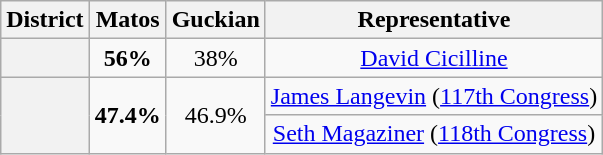<table class=wikitable>
<tr>
<th>District</th>
<th>Matos</th>
<th>Guckian</th>
<th>Representative</th>
</tr>
<tr align=center>
<th></th>
<td><strong>56%</strong></td>
<td>38%</td>
<td><a href='#'>David Cicilline</a></td>
</tr>
<tr align=center>
<th rowspan=2 ></th>
<td rowspan=2><strong>47.4%</strong></td>
<td rowspan=2>46.9%</td>
<td><a href='#'>James Langevin</a> (<a href='#'>117th Congress</a>)</td>
</tr>
<tr align=center>
<td><a href='#'>Seth Magaziner</a> (<a href='#'>118th Congress</a>)</td>
</tr>
</table>
